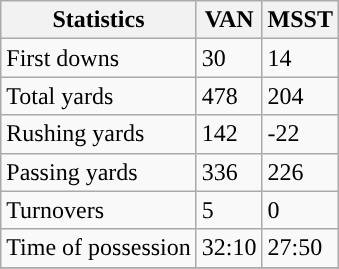<table class="wikitable">
<tr>
<th>Statistics</th>
<th>VAN</th>
<th>MSST</th>
</tr>
<tr>
<td>First downs</td>
<td>30</td>
<td>14</td>
</tr>
<tr>
<td>Total yards</td>
<td>478</td>
<td>204</td>
</tr>
<tr>
<td>Rushing yards</td>
<td>142</td>
<td>-22</td>
</tr>
<tr>
<td>Passing yards</td>
<td>336</td>
<td>226</td>
</tr>
<tr>
<td>Turnovers</td>
<td>5</td>
<td>0</td>
</tr>
<tr>
<td>Time of possession</td>
<td>32:10</td>
<td>27:50</td>
</tr>
<tr>
</tr>
</table>
